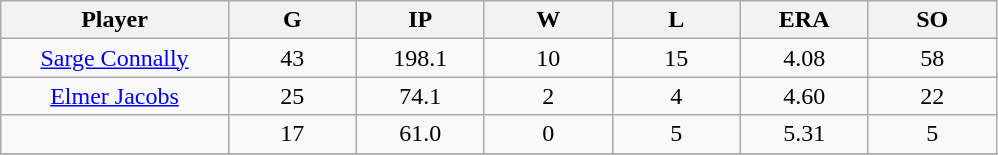<table class="wikitable sortable">
<tr>
<th bgcolor="#DDDDFF" width="16%">Player</th>
<th bgcolor="#DDDDFF" width="9%">G</th>
<th bgcolor="#DDDDFF" width="9%">IP</th>
<th bgcolor="#DDDDFF" width="9%">W</th>
<th bgcolor="#DDDDFF" width="9%">L</th>
<th bgcolor="#DDDDFF" width="9%">ERA</th>
<th bgcolor="#DDDDFF" width="9%">SO</th>
</tr>
<tr align="center">
<td><a href='#'>Sarge Connally</a></td>
<td>43</td>
<td>198.1</td>
<td>10</td>
<td>15</td>
<td>4.08</td>
<td>58</td>
</tr>
<tr align="center">
<td><a href='#'>Elmer Jacobs</a></td>
<td>25</td>
<td>74.1</td>
<td>2</td>
<td>4</td>
<td>4.60</td>
<td>22</td>
</tr>
<tr align="center">
<td></td>
<td>17</td>
<td>61.0</td>
<td>0</td>
<td>5</td>
<td>5.31</td>
<td>5</td>
</tr>
<tr align="center">
</tr>
</table>
